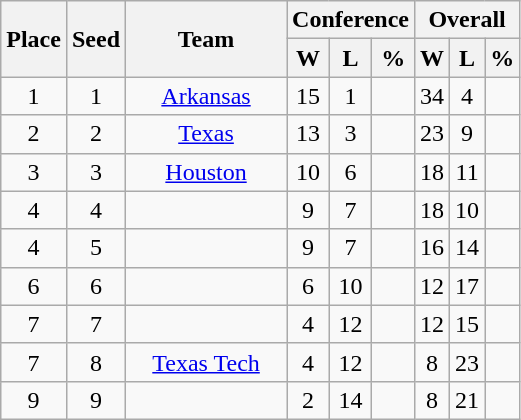<table class=wikitable style="text-align:center;">
<tr>
<th rowspan ="2"><strong>Place</strong></th>
<th rowspan ="2"><strong>Seed</strong></th>
<th rowspan ="2" width= "100pt"><strong>Team</strong></th>
<th colspan = "3"><strong>Conference</strong></th>
<th colspan ="3"><strong>Overall</strong></th>
</tr>
<tr>
<th>W</th>
<th>L</th>
<th>%</th>
<th>W</th>
<th>L</th>
<th>%</th>
</tr>
<tr>
<td>1</td>
<td>1</td>
<td><a href='#'>Arkansas</a></td>
<td>15</td>
<td>1</td>
<td></td>
<td>34</td>
<td>4</td>
<td></td>
</tr>
<tr>
<td>2</td>
<td>2</td>
<td><a href='#'>Texas</a></td>
<td>13</td>
<td>3</td>
<td></td>
<td>23</td>
<td>9</td>
<td></td>
</tr>
<tr>
<td>3</td>
<td>3</td>
<td><a href='#'>Houston</a></td>
<td>10</td>
<td>6</td>
<td></td>
<td>18</td>
<td>11</td>
<td></td>
</tr>
<tr>
<td>4</td>
<td>4</td>
<td></td>
<td>9</td>
<td>7</td>
<td></td>
<td>18</td>
<td>10</td>
<td></td>
</tr>
<tr>
<td>4</td>
<td>5</td>
<td></td>
<td>9</td>
<td>7</td>
<td></td>
<td>16</td>
<td>14</td>
<td></td>
</tr>
<tr>
<td>6</td>
<td>6</td>
<td></td>
<td>6</td>
<td>10</td>
<td></td>
<td>12</td>
<td>17</td>
<td></td>
</tr>
<tr>
<td>7</td>
<td>7</td>
<td></td>
<td>4</td>
<td>12</td>
<td></td>
<td>12</td>
<td>15</td>
<td></td>
</tr>
<tr>
<td>7</td>
<td>8</td>
<td><a href='#'>Texas Tech</a></td>
<td>4</td>
<td>12</td>
<td></td>
<td>8</td>
<td>23</td>
<td></td>
</tr>
<tr>
<td>9</td>
<td>9</td>
<td></td>
<td>2</td>
<td>14</td>
<td></td>
<td>8</td>
<td>21</td>
<td></td>
</tr>
</table>
